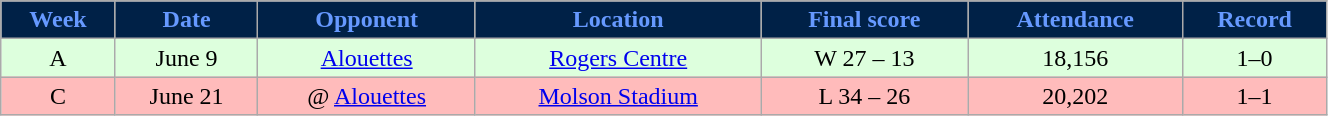<table class="wikitable sortable" style="width:70%;">
<tr style="text-align:center; background:#002147; color:#69f;">
<td><strong>Week</strong></td>
<td><strong>Date</strong></td>
<td><strong>Opponent</strong></td>
<td><strong>Location</strong></td>
<td><strong>Final score</strong></td>
<td><strong>Attendance</strong></td>
<td><strong>Record</strong></td>
</tr>
<tr style="text-align:center; background:#dfd;">
<td>A</td>
<td>June 9</td>
<td><a href='#'>Alouettes</a></td>
<td><a href='#'>Rogers Centre</a></td>
<td>W 27 – 13</td>
<td>18,156</td>
<td>1–0</td>
</tr>
<tr style="text-align:center; background:#fbb;">
<td>C</td>
<td>June 21</td>
<td>@ <a href='#'>Alouettes</a></td>
<td><a href='#'>Molson Stadium</a></td>
<td>L 34 – 26</td>
<td>20,202</td>
<td>1–1</td>
</tr>
</table>
